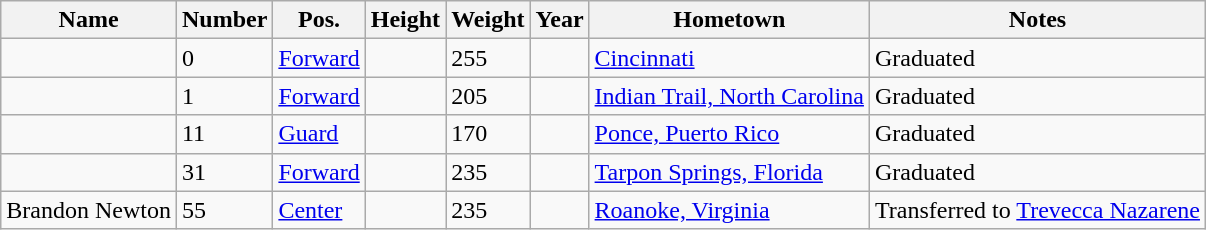<table class="wikitable sortable" border="1">
<tr>
<th>Name</th>
<th>Number</th>
<th>Pos.</th>
<th>Height</th>
<th>Weight</th>
<th>Year</th>
<th>Hometown</th>
<th class="unsortable">Notes</th>
</tr>
<tr>
<td></td>
<td>0</td>
<td><a href='#'>Forward</a></td>
<td></td>
<td>255</td>
<td></td>
<td><a href='#'>Cincinnati</a></td>
<td>Graduated</td>
</tr>
<tr>
<td></td>
<td>1</td>
<td><a href='#'>Forward</a></td>
<td></td>
<td>205</td>
<td></td>
<td><a href='#'>Indian Trail, North Carolina</a></td>
<td>Graduated</td>
</tr>
<tr>
<td></td>
<td>11</td>
<td><a href='#'>Guard</a></td>
<td></td>
<td>170</td>
<td></td>
<td><a href='#'>Ponce, Puerto Rico</a></td>
<td>Graduated</td>
</tr>
<tr>
<td></td>
<td>31</td>
<td><a href='#'>Forward</a></td>
<td></td>
<td>235</td>
<td></td>
<td><a href='#'>Tarpon Springs, Florida</a></td>
<td>Graduated</td>
</tr>
<tr>
<td sortname>Brandon Newton</td>
<td>55</td>
<td><a href='#'>Center</a></td>
<td></td>
<td>235</td>
<td></td>
<td><a href='#'>Roanoke, Virginia</a></td>
<td>Transferred to <a href='#'>Trevecca Nazarene</a></td>
</tr>
</table>
